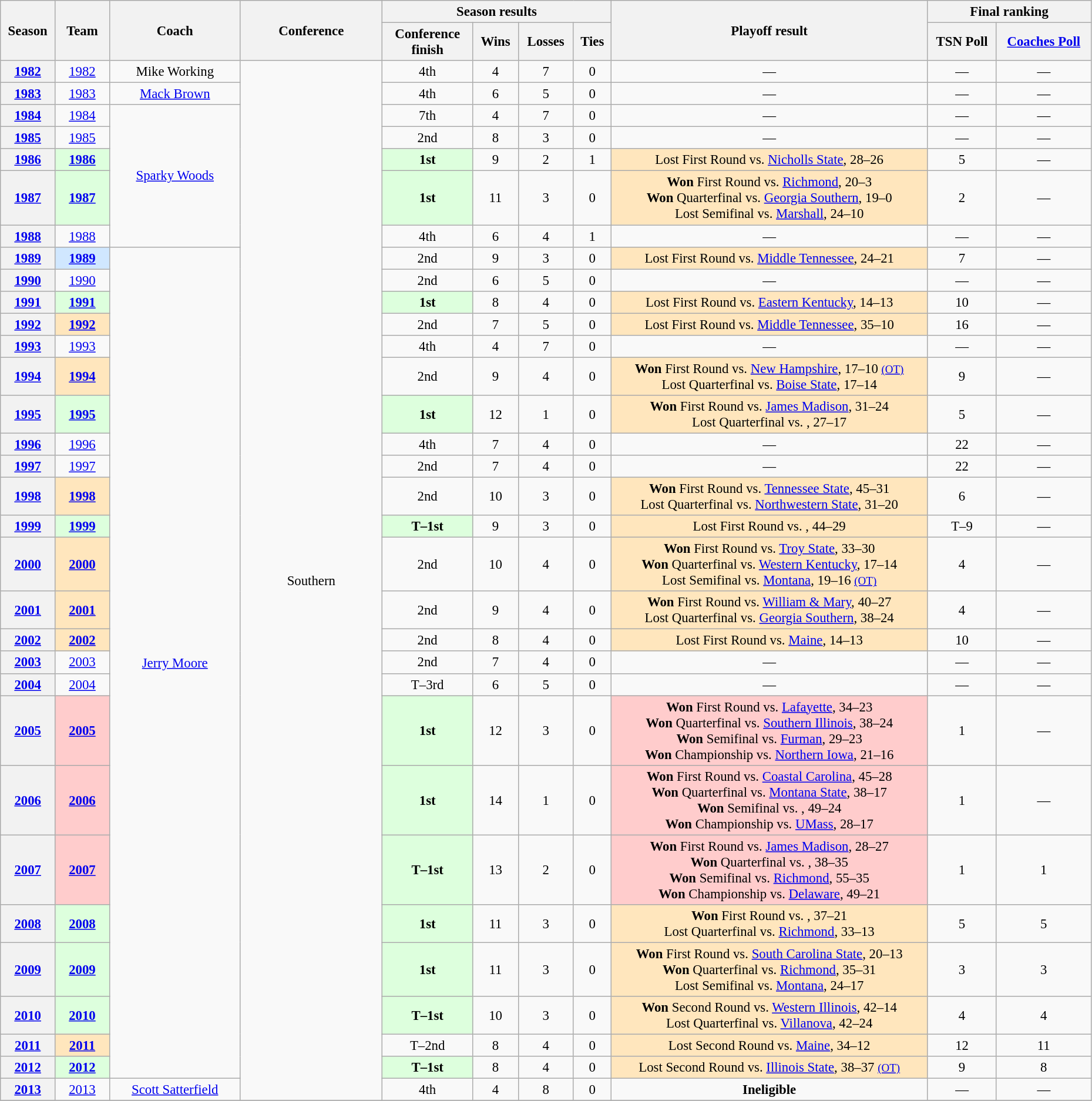<table class="wikitable" style="font-size: 95%; width:98%;">
<tr>
<th rowspan="2" style="width:5%;">Season</th>
<th rowspan="2" style="width:5%;">Team</th>
<th rowspan="2" style="width:12%;">Coach</th>
<th rowspan="2" style="width:13%;">Conference</th>
<th colspan="4">Season results</th>
<th rowspan="2" style="width:29%;">Playoff result</th>
<th colspan="3" style="width:15%;">Final ranking</th>
</tr>
<tr>
<th>Conference<br>finish</th>
<th>Wins</th>
<th>Losses</th>
<th>Ties</th>
<th>TSN Poll</th>
<th><a href='#'>Coaches Poll</a></th>
</tr>
<tr>
<th scope="row" align="center"><a href='#'>1982</a></th>
<td align="center"><a href='#'>1982</a></td>
<td align="center">Mike Working</td>
<td align="center" rowspan="32">Southern</td>
<td align="center">4th</td>
<td align="center">4</td>
<td align="center">7</td>
<td align="center">0</td>
<td align="center">—</td>
<td align="center">—</td>
<td align="center">—</td>
</tr>
<tr>
<th scope="row" align="center"><a href='#'>1983</a></th>
<td align="center"><a href='#'>1983</a></td>
<td align="center"><a href='#'>Mack Brown</a></td>
<td align="center">4th</td>
<td align="center">6</td>
<td align="center">5</td>
<td align="center">0</td>
<td align="center">—</td>
<td align="center">—</td>
<td align="center">—</td>
</tr>
<tr>
<th scope="row" align="center"><a href='#'>1984</a></th>
<td align="center"><a href='#'>1984</a></td>
<td align="center" rowspan="5"><a href='#'>Sparky Woods</a></td>
<td align="center">7th</td>
<td align="center">4</td>
<td align="center">7</td>
<td align="center">0</td>
<td align="center">—</td>
<td align="center">—</td>
<td align="center">—</td>
</tr>
<tr>
<th scope="row" align="center"><a href='#'>1985</a></th>
<td align="center"><a href='#'>1985</a></td>
<td align="center">2nd</td>
<td align="center">8</td>
<td align="center">3</td>
<td align="center">0</td>
<td align="center">—</td>
<td align="center">—</td>
<td align="center">—</td>
</tr>
<tr>
<th scope="row" align="center"><a href='#'>1986</a></th>
<td align="center" style="background: #ddffdd;"><strong><a href='#'>1986</a></strong></td>
<td align="center" style="background: #ddffdd;"><strong>1st</strong></td>
<td align="center">9</td>
<td align="center">2</td>
<td align="center">1</td>
<td align="center" style="background: #ffe6bd">Lost First Round vs. <a href='#'>Nicholls State</a>, 28–26</td>
<td align="center">5</td>
<td align="center">—</td>
</tr>
<tr>
<th scope="row" align="center"><a href='#'>1987</a></th>
<td align="center" style="background: #ddffdd;"><strong><a href='#'>1987</a></strong></td>
<td align="center" style="background: #ddffdd;"><strong>1st</strong></td>
<td align="center">11</td>
<td align="center">3</td>
<td align="center">0</td>
<td align="center" style="background: #ffe6bd"><strong>Won</strong> First Round vs. <a href='#'>Richmond</a>, 20–3<br><strong>Won</strong> Quarterfinal vs. <a href='#'>Georgia Southern</a>, 19–0<br>Lost Semifinal vs. <a href='#'>Marshall</a>, 24–10</td>
<td align="center">2</td>
<td align="center">—</td>
</tr>
<tr>
<th scope="row" align="center"><a href='#'>1988</a></th>
<td align="center"><a href='#'>1988</a></td>
<td align="center">4th</td>
<td align="center">6</td>
<td align="center">4</td>
<td align="center">1</td>
<td align="center">—</td>
<td align="center">—</td>
<td align="center">—</td>
</tr>
<tr>
<th scope="row" align="center"><a href='#'>1989</a></th>
<td align="center" style="background: #d0e7ff;"><strong><a href='#'>1989</a></strong></td>
<td align="center" rowspan="24"><a href='#'>Jerry Moore</a></td>
<td align="center">2nd</td>
<td align="center">9</td>
<td align="center">3</td>
<td align="center">0</td>
<td align="center" style="background: #ffe6bd">Lost First Round vs. <a href='#'>Middle Tennessee</a>, 24–21</td>
<td align="center">7</td>
<td align="center">—</td>
</tr>
<tr>
<th scope="row" align="center"><a href='#'>1990</a></th>
<td align="center"><a href='#'>1990</a></td>
<td align="center">2nd</td>
<td align="center">6</td>
<td align="center">5</td>
<td align="center">0</td>
<td align="center">—</td>
<td align="center">—</td>
<td align="center">—</td>
</tr>
<tr>
<th scope="row" align="center"><a href='#'>1991</a></th>
<td align="center" style="background: #ddffdd;"><strong><a href='#'>1991</a></strong></td>
<td align="center" style="background: #ddffdd;"><strong>1st</strong></td>
<td align="center">8</td>
<td align="center">4</td>
<td align="center">0</td>
<td align="center" style="background: #ffe6bd">Lost First Round vs. <a href='#'>Eastern Kentucky</a>, 14–13</td>
<td align="center">10</td>
<td align="center">—</td>
</tr>
<tr>
<th scope="row" align="center"><a href='#'>1992</a></th>
<td align="center" style="background: #ffe6bd"><strong><a href='#'>1992</a></strong></td>
<td align="center">2nd</td>
<td align="center">7</td>
<td align="center">5</td>
<td align="center">0</td>
<td align="center" style="background: #ffe6bd">Lost First Round vs. <a href='#'>Middle Tennessee</a>, 35–10</td>
<td align="center">16</td>
<td align="center">—</td>
</tr>
<tr>
<th scope="row" align="center"><a href='#'>1993</a></th>
<td align="center"><a href='#'>1993</a></td>
<td align="center">4th</td>
<td align="center">4</td>
<td align="center">7</td>
<td align="center">0</td>
<td align="center">—</td>
<td align="center">—</td>
<td align="center">—</td>
</tr>
<tr>
<th scope="row" align="center"><a href='#'>1994</a></th>
<td align="center" style="background: #ffe6bd"><strong><a href='#'>1994</a></strong></td>
<td align="center">2nd</td>
<td align="center">9</td>
<td align="center">4</td>
<td align="center">0</td>
<td align="center" style="background: #ffe6bd"><strong>Won</strong> First Round vs. <a href='#'>New Hampshire</a>, 17–10 <small><a href='#'>(OT)</a></small><br>Lost Quarterfinal vs. <a href='#'>Boise State</a>, 17–14</td>
<td align="center">9</td>
<td align="center">—</td>
</tr>
<tr>
<th scope="row" align="center"><a href='#'>1995</a></th>
<td align="center" style="background: #ddffdd;"><strong><a href='#'>1995</a></strong></td>
<td align="center" style="background: #ddffdd;"><strong>1st</strong></td>
<td align="center">12</td>
<td align="center">1</td>
<td align="center">0</td>
<td align="center" style="background: #ffe6bd"><strong>Won</strong> First Round vs. <a href='#'>James Madison</a>, 31–24<br>Lost Quarterfinal vs. , 27–17</td>
<td align="center">5</td>
<td align="center">—</td>
</tr>
<tr>
<th scope="row" align="center"><a href='#'>1996</a></th>
<td align="center"><a href='#'>1996</a></td>
<td align="center">4th</td>
<td align="center">7</td>
<td align="center">4</td>
<td align="center">0</td>
<td align="center">—</td>
<td align="center">22</td>
<td align="center">—</td>
</tr>
<tr>
<th scope="row" align="center"><a href='#'>1997</a></th>
<td align="center"><a href='#'>1997</a></td>
<td align="center">2nd</td>
<td align="center">7</td>
<td align="center">4</td>
<td align="center">0</td>
<td align="center">—</td>
<td align="center">22</td>
<td align="center">—</td>
</tr>
<tr>
<th scope="row" align="center"><a href='#'>1998</a></th>
<td align="center" style="background: #ffe6bd"><strong><a href='#'>1998</a></strong></td>
<td align="center">2nd</td>
<td align="center">10</td>
<td align="center">3</td>
<td align="center">0</td>
<td align="center" style="background: #ffe6bd"><strong>Won</strong> First Round vs. <a href='#'>Tennessee State</a>, 45–31<br>Lost Quarterfinal vs. <a href='#'>Northwestern State</a>, 31–20</td>
<td align="center">6</td>
<td align="center">—</td>
</tr>
<tr>
<th scope="row" align="center"><a href='#'>1999</a></th>
<td align="center" style="background: #ddffdd;"><strong><a href='#'>1999</a></strong></td>
<td align="center" style="background: #ddffdd;"><strong>T–1st</strong></td>
<td align="center">9</td>
<td align="center">3</td>
<td align="center">0</td>
<td align="center" style="background: #ffe6bd">Lost First Round vs. , 44–29</td>
<td align="center">T–9</td>
<td align="center">—</td>
</tr>
<tr>
<th scope="row" align="center"><a href='#'>2000</a></th>
<td align="center" style="background: #ffe6bd"><strong><a href='#'>2000</a></strong></td>
<td align="center">2nd</td>
<td align="center">10</td>
<td align="center">4</td>
<td align="center">0</td>
<td align="center" style="background: #ffe6bd"><strong>Won</strong> First Round vs. <a href='#'>Troy State</a>, 33–30<br><strong>Won</strong> Quarterfinal vs. <a href='#'>Western Kentucky</a>, 17–14<br>Lost Semifinal vs. <a href='#'>Montana</a>, 19–16 <small><a href='#'>(OT)</a></small></td>
<td align="center">4</td>
<td align="center">—</td>
</tr>
<tr>
<th scope="row" align="center"><a href='#'>2001</a></th>
<td align="center" style="background: #ffe6bd"><strong><a href='#'>2001</a></strong></td>
<td align="center">2nd</td>
<td align="center">9</td>
<td align="center">4</td>
<td align="center">0</td>
<td align="center" style="background: #ffe6bd"><strong>Won</strong> First Round vs. <a href='#'>William & Mary</a>, 40–27<br>Lost Quarterfinal vs. <a href='#'>Georgia Southern</a>, 38–24</td>
<td align="center">4</td>
<td align="center">—</td>
</tr>
<tr>
<th scope="row" align="center"><a href='#'>2002</a></th>
<td align="center" style="background: #ffe6bd"><strong><a href='#'>2002</a></strong></td>
<td align="center">2nd</td>
<td align="center">8</td>
<td align="center">4</td>
<td align="center">0</td>
<td align="center" style="background: #ffe6bd">Lost First Round vs. <a href='#'>Maine</a>, 14–13</td>
<td align="center">10</td>
<td align="center">—</td>
</tr>
<tr>
<th scope="row" align="center"><a href='#'>2003</a></th>
<td align="center"><a href='#'>2003</a></td>
<td align="center">2nd</td>
<td align="center">7</td>
<td align="center">4</td>
<td align="center">0</td>
<td align="center">—</td>
<td align="center">—</td>
<td align="center">—</td>
</tr>
<tr>
<th scope="row" align="center"><a href='#'>2004</a></th>
<td align="center"><a href='#'>2004</a></td>
<td align="center">T–3rd</td>
<td align="center">6</td>
<td align="center">5</td>
<td align="center">0</td>
<td align="center">—</td>
<td align="center">—</td>
<td align="center">—</td>
</tr>
<tr>
<th scope="row" align="center"><a href='#'>2005</a></th>
<td align="center" style="background: #FFCCCC"><strong><a href='#'>2005</a></strong></td>
<td align="center" style="background: #ddffdd;"><strong>1st</strong></td>
<td align="center">12</td>
<td align="center">3</td>
<td align="center">0</td>
<td align="center" style="background: #FFCCCC"><strong>Won</strong> First Round vs. <a href='#'>Lafayette</a>, 34–23<br><strong>Won</strong> Quarterfinal vs. <a href='#'>Southern Illinois</a>, 38–24<br><strong>Won</strong> Semifinal vs. <a href='#'>Furman</a>, 29–23<br><strong>Won</strong> Championship vs. <a href='#'>Northern Iowa</a>, 21–16</td>
<td align="center">1</td>
<td align="center">—</td>
</tr>
<tr>
<th scope="row" align="center"><a href='#'>2006</a></th>
<td align="center" style="background: #FFCCCC"><strong><a href='#'>2006</a></strong></td>
<td align="center" style="background: #ddffdd;"><strong>1st</strong></td>
<td align="center" ">14</td>
<td align="center">1</td>
<td align="center">0</td>
<td align="center" style="background: #FFCCCC"><strong>Won</strong> First Round vs. <a href='#'>Coastal Carolina</a>, 45–28<br><strong>Won</strong> Quarterfinal vs. <a href='#'>Montana State</a>, 38–17<br><strong>Won</strong> Semifinal vs. , 49–24<br><strong>Won</strong> Championship vs. <a href='#'>UMass</a>, 28–17</td>
<td align="center">1</td>
<td align="center">—</td>
</tr>
<tr>
<th scope="row" align="center"><a href='#'>2007</a></th>
<td align="center" style="background: #FFCCCC"><strong><a href='#'>2007</a></strong></td>
<td align="center" style="background: #ddffdd;"><strong>T–1st</strong></td>
<td align="center">13</td>
<td align="center">2</td>
<td align="center">0</td>
<td align="center" style="background: #FFCCCC"><strong>Won</strong> First Round vs. <a href='#'>James Madison</a>, 28–27<br><strong>Won</strong> Quarterfinal vs. , 38–35<br><strong>Won</strong> Semifinal vs. <a href='#'>Richmond</a>, 55–35<br><strong>Won</strong> Championship vs. <a href='#'>Delaware</a>, 49–21</td>
<td align="center">1</td>
<td align="center">1</td>
</tr>
<tr>
<th scope="row" align="center"><a href='#'>2008</a></th>
<td align="center" style="background: #ddffdd;"><strong><a href='#'>2008</a></strong></td>
<td align="center" style="background: #ddffdd;"><strong>1st</strong></td>
<td align="center">11</td>
<td align="center">3</td>
<td align="center">0</td>
<td align="center" style="background: #ffe6bd"><strong>Won</strong> First Round vs. , 37–21<br>Lost Quarterfinal vs. <a href='#'>Richmond</a>, 33–13</td>
<td align="center">5</td>
<td align="center">5</td>
</tr>
<tr>
<th scope="row" align="center"><a href='#'>2009</a></th>
<td align="center" style="background: #ddffdd;"><strong><a href='#'>2009</a></strong></td>
<td align="center" style="background: #ddffdd;"><strong>1st</strong></td>
<td align="center">11</td>
<td align="center">3</td>
<td align="center">0</td>
<td align="center" style="background: #ffe6bd"><strong>Won</strong> First Round vs. <a href='#'>South Carolina State</a>, 20–13<br><strong>Won</strong> Quarterfinal vs. <a href='#'>Richmond</a>, 35–31<br>Lost Semifinal vs. <a href='#'>Montana</a>, 24–17</td>
<td align="center">3</td>
<td align="center">3</td>
</tr>
<tr>
<th scope="row" align="center"><a href='#'>2010</a></th>
<td align="center" style="background: #ddffdd;"><strong><a href='#'>2010</a></strong></td>
<td align="center" style="background: #ddffdd;"><strong>T–1st</strong></td>
<td align="center">10</td>
<td align="center">3</td>
<td align="center">0</td>
<td align="center" style="background: #ffe6bd"><strong>Won</strong> Second Round vs. <a href='#'>Western Illinois</a>, 42–14<br>Lost Quarterfinal vs. <a href='#'>Villanova</a>, 42–24</td>
<td align="center">4</td>
<td align="center">4</td>
</tr>
<tr>
<th scope="row" align="center"><a href='#'>2011</a></th>
<td align="center" style="background: #ffe6bd"><strong><a href='#'>2011</a></strong></td>
<td align="center">T–2nd</td>
<td align="center">8</td>
<td align="center">4</td>
<td align="center">0</td>
<td align="center" style="background: #ffe6bd">Lost Second Round vs. <a href='#'>Maine</a>, 34–12</td>
<td align="center">12</td>
<td align="center">11</td>
</tr>
<tr>
<th scope="row" align="center"><a href='#'>2012</a></th>
<td align="center" style="background: #ddffdd;"><strong><a href='#'>2012</a></strong></td>
<td align="center" style="background: #ddffdd;"><strong>T–1st</strong></td>
<td align="center">8</td>
<td align="center">4</td>
<td align="center">0</td>
<td align="center" style="background: #ffe6bd">Lost Second Round vs. <a href='#'>Illinois State</a>, 38–37 <small><a href='#'>(OT)</a></small></td>
<td align="center">9</td>
<td align="center">8</td>
</tr>
<tr>
<th scope="row" align="center"><a href='#'>2013</a></th>
<td align="center"><a href='#'>2013</a></td>
<td align="center"><a href='#'>Scott Satterfield</a></td>
<td align="center">4th</td>
<td align="center">4</td>
<td align="center">8</td>
<td align="center">0</td>
<td align="center"><strong>Ineligible</strong></td>
<td align="center">—</td>
<td align="center">—</td>
</tr>
<tr>
</tr>
</table>
